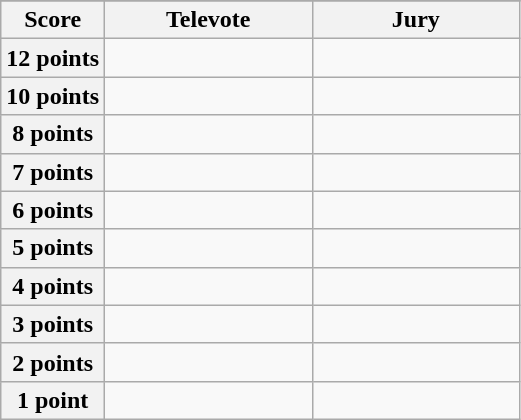<table class="wikitable">
<tr>
</tr>
<tr>
<th scope="col" width="20%">Score</th>
<th scope="col" width="40%">Televote</th>
<th scope="col" width="40%">Jury</th>
</tr>
<tr>
<th scope="row">12 points</th>
<td></td>
<td></td>
</tr>
<tr>
<th scope="row">10 points</th>
<td></td>
<td></td>
</tr>
<tr>
<th scope="row">8 points</th>
<td></td>
<td></td>
</tr>
<tr>
<th scope="row">7 points</th>
<td></td>
<td></td>
</tr>
<tr>
<th scope="row">6 points</th>
<td></td>
<td></td>
</tr>
<tr>
<th scope="row">5 points</th>
<td></td>
<td></td>
</tr>
<tr>
<th scope="row">4 points</th>
<td></td>
<td></td>
</tr>
<tr>
<th scope="row">3 points</th>
<td></td>
<td></td>
</tr>
<tr>
<th scope="row">2 points</th>
<td></td>
<td></td>
</tr>
<tr>
<th scope="row">1 point</th>
<td></td>
<td></td>
</tr>
</table>
